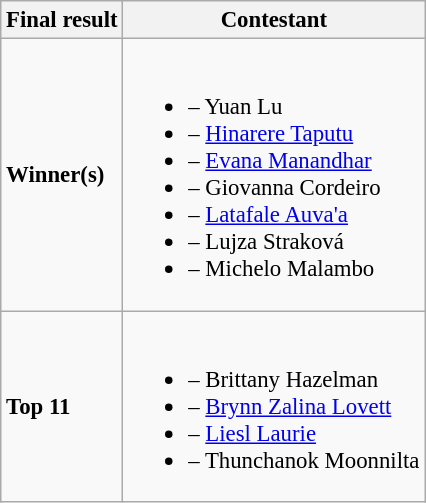<table class="wikitable sortable" style="font-size:95%;">
<tr>
<th>Final result</th>
<th>Contestant</th>
</tr>
<tr>
<td><strong>Winner(s)</strong></td>
<td><br><ul><li><strong></strong> – Yuan Lu</li><li><strong></strong> – <a href='#'>Hinarere Taputu</a></li><li><strong></strong> – <a href='#'>Evana Manandhar</a></li><li><strong></strong> – Giovanna Cordeiro</li><li><strong></strong> – <a href='#'>Latafale Auva'a</a></li><li><strong></strong> – Lujza Straková</li><li><strong></strong> – Michelo Malambo</li></ul></td>
</tr>
<tr>
<td><strong>Top 11</strong></td>
<td><br><ul><li><strong></strong> – Brittany Hazelman</li><li><strong></strong> – <a href='#'>Brynn Zalina Lovett</a></li><li><strong></strong> – <a href='#'>Liesl Laurie</a></li><li><strong></strong> – Thunchanok Moonnilta</li></ul></td>
</tr>
</table>
